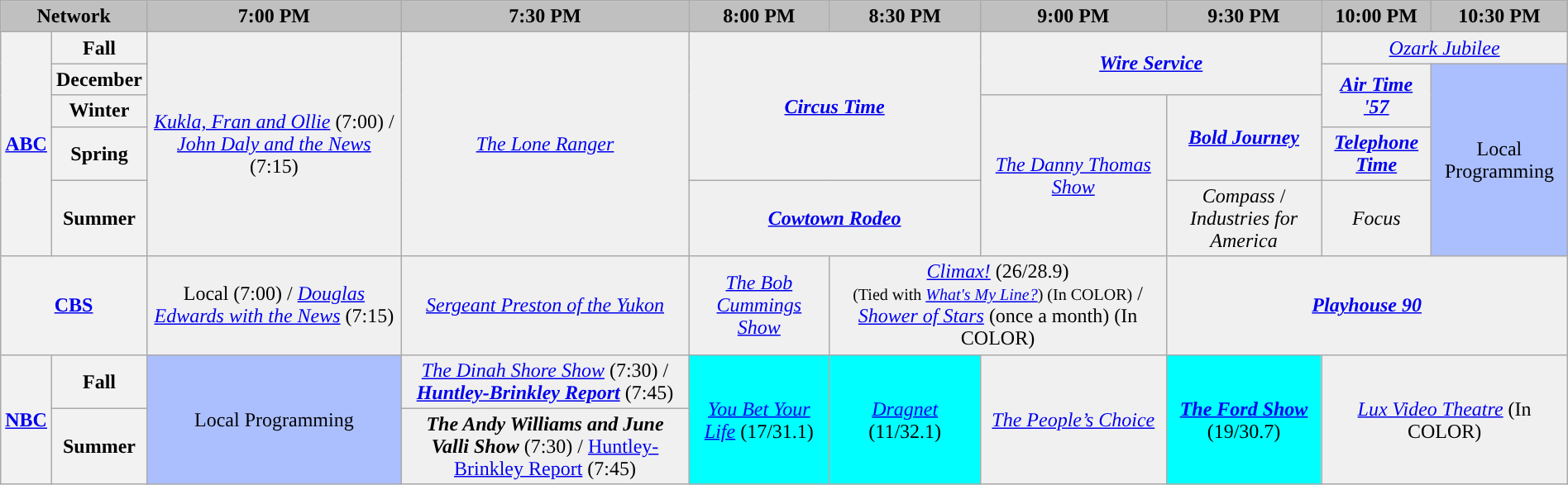<table class="wikitable" style="width:100%;margin-right:0;text-align:center">
<tr>
<th colspan="2" style="background-color:#C0C0C0;text-align:center">Network</th>
<th style="background-color:#C0C0C0;text-align:center">7:00 PM</th>
<th style="background-color:#C0C0C0;text-align:center">7:30 PM</th>
<th style="background-color:#C0C0C0;text-align:center">8:00 PM</th>
<th style="background-color:#C0C0C0;text-align:center">8:30 PM</th>
<th style="background-color:#C0C0C0;text-align:center">9:00 PM</th>
<th style="background-color:#C0C0C0;text-align:center">9:30 PM</th>
<th style="background-color:#C0C0C0;text-align:center">10:00 PM</th>
<th style="background-color:#C0C0C0;text-align:center">10:30 PM</th>
</tr>
<tr>
<th rowspan="5" bgcolor="#C0C0C0"><a href='#'>ABC</a></th>
<th>Fall</th>
<td rowspan="5" bgcolor="#F0F0F0"><em><a href='#'>Kukla, Fran and Ollie</a></em> (7:00) / <em><a href='#'>John Daly and the News</a></em> (7:15)</td>
<td rowspan="5" bgcolor="#F0F0F0"><em><a href='#'>The Lone Ranger</a></em></td>
<td colspan="2" rowspan="4" bgcolor="#F0F0F0"><strong><em><a href='#'>Circus Time</a></em></strong></td>
<td colspan="2" rowspan="2" bgcolor="#F0F0F0"><strong><em><a href='#'>Wire Service</a></em></strong></td>
<td colspan="2" bgcolor="#F0F0F0"><em><a href='#'>Ozark Jubilee</a></em></td>
</tr>
<tr>
<th>December</th>
<td bgcolor="#F0F0F0" rowspan="2"><strong><em><a href='#'>Air Time '57</a></em></strong></td>
<td bgcolor="#ABBFFF" rowspan="4">Local Programming</td>
</tr>
<tr>
<th>Winter</th>
<td rowspan="3" bgcolor="#F0F0F0"><em><a href='#'>The Danny Thomas Show</a></em></td>
<td rowspan="2" bgcolor="#F0F0F0"><strong><em><a href='#'>Bold Journey</a></em></strong></td>
</tr>
<tr>
<th>Spring</th>
<td bgcolor="#F0F0F0"><strong><em><a href='#'>Telephone Time</a></em></strong></td>
</tr>
<tr>
<th>Summer</th>
<td colspan="2" bgcolor="#F0F0F0"><strong><em><a href='#'>Cowtown Rodeo</a></em></strong></td>
<td bgcolor="#F0F0F0"><em>Compass</em> / <em>Industries for America</em></td>
<td bgcolor="#F0F0F0"><em>Focus</em></td>
</tr>
<tr>
<th colspan="2" bgcolor="#C0C0C0"><a href='#'>CBS</a></th>
<td bgcolor="#F0F0F0">Local (7:00) / <em><a href='#'>Douglas Edwards with the News</a></em> (7:15)</td>
<td bgcolor="#F0F0F0"><em><a href='#'>Sergeant Preston of the Yukon</a></em></td>
<td bgcolor="#F0F0F0"><em><a href='#'>The Bob Cummings Show</a></em></td>
<td bgcolor="#F0F0F0" colspan="2"><span><em><a href='#'>Climax!</a></em> (26/28.9)<br><small>(Tied with <em><a href='#'>What's My Line?</a></em>) (In <span>C</span><span>O</span><span>L</span><span>O</span><span>R</span>)</small></span> / <em><a href='#'>Shower of Stars</a></em> (once a month) (In <span>C</span><span>O</span><span>L</span><span>O</span><span>R</span>)</td>
<td bgcolor="#F0F0F0" colspan="3"><strong><em><a href='#'>Playhouse 90</a></em></strong></td>
</tr>
<tr>
<th rowspan="2" bgcolor="#C0C0C0"><a href='#'>NBC</a></th>
<th>Fall</th>
<td bgcolor="#ABBFFF" rowspan="2">Local Programming</td>
<td bgcolor="#F0F0F0"><em><a href='#'>The Dinah Shore Show</a></em> (7:30) / <strong><em><a href='#'>Huntley-Brinkley Report</a></em></strong> (7:45)</td>
<td bgcolor="#00FFFF" rowspan="2"><em><a href='#'>You Bet Your Life</a></em> (17/31.1)</td>
<td bgcolor="#00FFFF" rowspan="2"><em><a href='#'>Dragnet</a></em> (11/32.1)</td>
<td bgcolor="#F0F0F0" rowspan="2"><em><a href='#'>The People’s Choice</a></em></td>
<td bgcolor="#00FFFF" rowspan="2"><strong><em><a href='#'>The Ford Show</a></em></strong> (19/30.7)</td>
<td colspan="2" bgcolor="#F0F0F0" rowspan="2"><em><a href='#'>Lux Video Theatre</a></em> (In <span>C</span><span>O</span><span>L</span><span>O</span><span>R</span>)</td>
</tr>
<tr>
<th>Summer</th>
<td bgcolor="#F0F0F0"><strong><em>The Andy Williams and June Valli Show</em></strong> (7:30) / <a href='#'>Huntley-Brinkley Report</a> (7:45)</td>
</tr>
</table>
